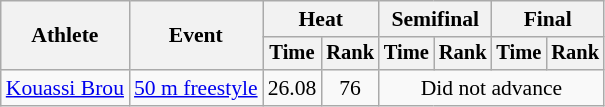<table class=wikitable style="font-size:90%">
<tr>
<th rowspan="2">Athlete</th>
<th rowspan="2">Event</th>
<th colspan="2">Heat</th>
<th colspan="2">Semifinal</th>
<th colspan="2">Final</th>
</tr>
<tr style="font-size:95%">
<th>Time</th>
<th>Rank</th>
<th>Time</th>
<th>Rank</th>
<th>Time</th>
<th>Rank</th>
</tr>
<tr align=center>
<td align=left><a href='#'>Kouassi Brou</a></td>
<td align=left><a href='#'>50 m freestyle</a></td>
<td>26.08</td>
<td>76</td>
<td colspan=4>Did not advance</td>
</tr>
</table>
